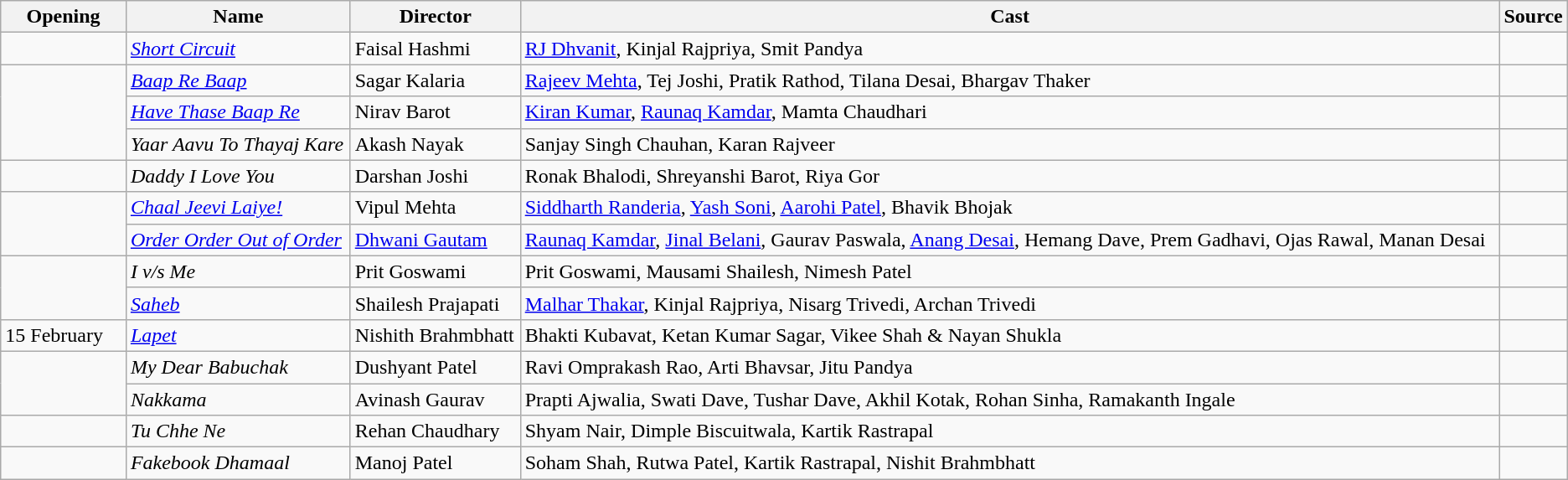<table class="wikitable sortable">
<tr>
<th style="width:8%;">Opening</th>
<th>Name</th>
<th>Director</th>
<th>Cast</th>
<th style="width:2%;">Source</th>
</tr>
<tr>
<td></td>
<td><em><a href='#'>Short Circuit</a></em></td>
<td>Faisal Hashmi</td>
<td><a href='#'>RJ Dhvanit</a>, Kinjal Rajpriya, Smit Pandya</td>
<td></td>
</tr>
<tr>
<td rowspan = 3></td>
<td><a href='#'><em>Baap Re Baap</em></a></td>
<td>Sagar Kalaria</td>
<td><a href='#'>Rajeev Mehta</a>, Tej Joshi, Pratik Rathod, Tilana Desai, Bhargav Thaker</td>
<td></td>
</tr>
<tr>
<td><em><a href='#'>Have Thase Baap Re</a></em></td>
<td>Nirav Barot</td>
<td><a href='#'>Kiran Kumar</a>, <a href='#'>Raunaq Kamdar</a>, Mamta Chaudhari</td>
<td></td>
</tr>
<tr>
<td><em>Yaar Aavu To Thayaj Kare</em></td>
<td>Akash Nayak</td>
<td>Sanjay Singh Chauhan, Karan Rajveer</td>
<td></td>
</tr>
<tr>
<td></td>
<td><em>Daddy I Love You</em></td>
<td>Darshan Joshi</td>
<td>Ronak Bhalodi, Shreyanshi Barot, Riya Gor</td>
<td></td>
</tr>
<tr>
<td rowspan=2></td>
<td><em><a href='#'>Chaal Jeevi Laiye!</a></em></td>
<td>Vipul Mehta</td>
<td><a href='#'>Siddharth Randeria</a>, <a href='#'>Yash Soni</a>, <a href='#'>Aarohi Patel</a>, Bhavik Bhojak</td>
<td></td>
</tr>
<tr>
<td><em><a href='#'>Order Order Out of Order</a></em></td>
<td><a href='#'>Dhwani Gautam</a></td>
<td><a href='#'>Raunaq Kamdar</a>, <a href='#'>Jinal Belani</a>, Gaurav Paswala, <a href='#'>Anang Desai</a>, Hemang Dave, Prem Gadhavi, Ojas Rawal, Manan Desai</td>
<td></td>
</tr>
<tr>
<td rowspan=2></td>
<td><em>I v/s Me</em></td>
<td>Prit Goswami</td>
<td>Prit Goswami, Mausami Shailesh, Nimesh Patel</td>
<td></td>
</tr>
<tr>
<td><em><a href='#'>Saheb</a></em></td>
<td>Shailesh Prajapati</td>
<td><a href='#'>Malhar Thakar</a>, Kinjal Rajpriya, Nisarg Trivedi, Archan Trivedi</td>
<td></td>
</tr>
<tr>
<td>15 February</td>
<td><em><a href='#'>Lapet</a></em></td>
<td>Nishith Brahmbhatt</td>
<td>Bhakti Kubavat, Ketan Kumar Sagar, Vikee Shah & Nayan Shukla</td>
<td></td>
</tr>
<tr>
<td rowspan=2></td>
<td><em>My Dear Babuchak</em></td>
<td>Dushyant Patel</td>
<td>Ravi Omprakash Rao, Arti Bhavsar, Jitu Pandya</td>
<td></td>
</tr>
<tr>
<td><em>Nakkama</em></td>
<td>Avinash Gaurav</td>
<td>Prapti Ajwalia, Swati Dave, Tushar Dave, Akhil Kotak, Rohan Sinha, Ramakanth Ingale</td>
<td></td>
</tr>
<tr>
<td></td>
<td><em>Tu Chhe Ne</em></td>
<td>Rehan Chaudhary</td>
<td>Shyam Nair, Dimple Biscuitwala, Kartik Rastrapal</td>
<td></td>
</tr>
<tr>
<td></td>
<td><em>Fakebook Dhamaal</em></td>
<td>Manoj Patel</td>
<td>Soham Shah, Rutwa Patel, Kartik Rastrapal, Nishit Brahmbhatt</td>
<td></td>
</tr>
</table>
